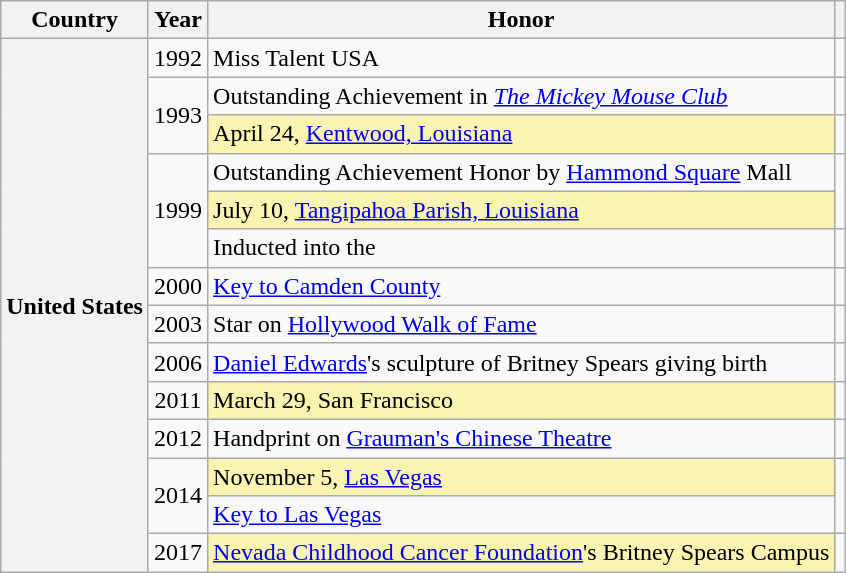<table class="wikitable plainrowheaders sortable" style="margin-right: 0;">
<tr>
<th scope="col">Country</th>
<th scope="col">Year</th>
<th scope="col">Honor</th>
<th scope="col" class="unsortable"></th>
</tr>
<tr>
<th scope="row" rowspan="14">United States</th>
<td style="text-align:center;">1992</td>
<td>Miss Talent USA</td>
<td style="text-align:center;"></td>
</tr>
<tr>
<td rowspan="2" style="text-align:center;">1993</td>
<td>Outstanding Achievement in <em><a href='#'>The Mickey Mouse Club</a></em></td>
<td style="text-align:center;"></td>
</tr>
<tr>
<td style="background-color:#faf4b2"> April 24, <a href='#'>Kentwood, Louisiana</a> </td>
<td style="text-align:center;"></td>
</tr>
<tr>
<td rowspan="3" style="text-align:center;">1999</td>
<td>Outstanding Achievement Honor by <a href='#'>Hammond Square</a> Mall</td>
<td rowspan="2" style="text-align:center;"></td>
</tr>
<tr>
<td style="background-color:#faf4b2"> July 10, <a href='#'>Tangipahoa Parish, Louisiana</a> </td>
</tr>
<tr>
<td>Inducted into the  </td>
<td style="text-align:center;"></td>
</tr>
<tr>
<td style="text-align:center;">2000</td>
<td><a href='#'>Key to Camden County</a></td>
<td style="text-align:center;"></td>
</tr>
<tr>
<td style="text-align:center;">2003</td>
<td>Star on <a href='#'>Hollywood Walk of Fame</a> </td>
<td style="text-align:center;"></td>
</tr>
<tr>
<td style="text-align:center;">2006</td>
<td><a href='#'>Daniel Edwards</a>'s sculpture of Britney Spears giving birth</td>
<td style="text-align:center;"></td>
</tr>
<tr>
<td style="text-align:center;">2011</td>
<td style="background-color:#faf4b2"> March 29, San Francisco </td>
<td style="text-align:center;"></td>
</tr>
<tr>
<td style="text-align:center;">2012</td>
<td>Handprint on <a href='#'>Grauman's Chinese Theatre</a></td>
<td style="text-align:center;"></td>
</tr>
<tr>
<td rowspan="2" style="text-align:center;">2014</td>
<td style="background-color:#faf4b2"> November 5, <a href='#'>Las Vegas</a> </td>
<td rowspan="2" style="text-align:center;"></td>
</tr>
<tr>
<td><a href='#'>Key to Las Vegas</a></td>
</tr>
<tr>
<td style="text-align:center;">2017</td>
<td style="background-color:#faf4b2"> <a href='#'>Nevada Childhood Cancer Foundation</a>'s Britney Spears Campus</td>
<td></td>
</tr>
</table>
